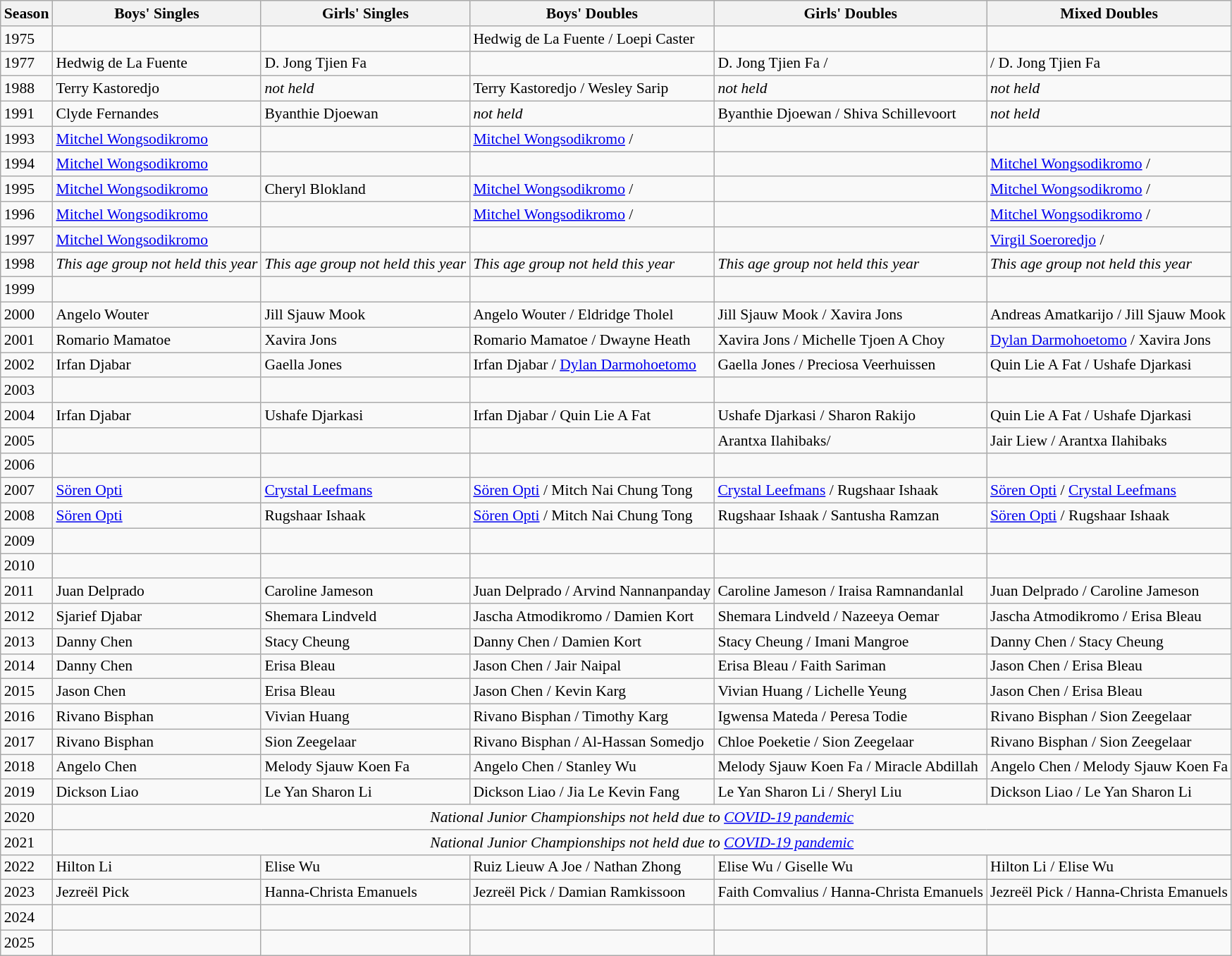<table class=wikitable style="font-size:90%;">
<tr>
<th>Season</th>
<th>Boys' Singles</th>
<th>Girls' Singles</th>
<th>Boys' Doubles</th>
<th>Girls' Doubles</th>
<th>Mixed Doubles</th>
</tr>
<tr>
<td>1975</td>
<td></td>
<td></td>
<td>Hedwig de La Fuente / Loepi Caster</td>
<td></td>
<td></td>
</tr>
<tr>
<td>1977</td>
<td>Hedwig de La Fuente</td>
<td>D. Jong Tjien Fa</td>
<td></td>
<td>D. Jong Tjien Fa /</td>
<td>/ D. Jong Tjien Fa</td>
</tr>
<tr>
<td>1988</td>
<td>Terry Kastoredjo</td>
<td><em>not held</em></td>
<td>Terry Kastoredjo / Wesley Sarip</td>
<td><em>not held</em></td>
<td><em>not held</em></td>
</tr>
<tr>
<td>1991</td>
<td>Clyde Fernandes</td>
<td>Byanthie Djoewan</td>
<td><em>not held</em></td>
<td>Byanthie Djoewan / Shiva Schillevoort</td>
<td><em>not held</em></td>
</tr>
<tr>
<td>1993</td>
<td><a href='#'>Mitchel Wongsodikromo</a></td>
<td></td>
<td><a href='#'>Mitchel Wongsodikromo</a> /</td>
<td></td>
<td></td>
</tr>
<tr>
<td>1994</td>
<td><a href='#'>Mitchel Wongsodikromo</a></td>
<td></td>
<td></td>
<td></td>
<td><a href='#'>Mitchel Wongsodikromo</a> /</td>
</tr>
<tr>
<td>1995</td>
<td><a href='#'>Mitchel Wongsodikromo</a></td>
<td>Cheryl Blokland</td>
<td><a href='#'>Mitchel Wongsodikromo</a> /</td>
<td></td>
<td><a href='#'>Mitchel Wongsodikromo</a> /</td>
</tr>
<tr>
<td>1996</td>
<td><a href='#'>Mitchel Wongsodikromo</a></td>
<td></td>
<td><a href='#'>Mitchel Wongsodikromo</a> /</td>
<td></td>
<td><a href='#'>Mitchel Wongsodikromo</a> /</td>
</tr>
<tr>
<td>1997</td>
<td><a href='#'>Mitchel Wongsodikromo</a></td>
<td></td>
<td></td>
<td></td>
<td><a href='#'>Virgil Soeroredjo</a> /</td>
</tr>
<tr>
<td>1998</td>
<td><em>This age group not held this year</em></td>
<td><em>This age group not held this year</em></td>
<td><em>This age group not held this year</em></td>
<td><em>This age group not held this year</em></td>
<td><em>This age group not held this year</em></td>
</tr>
<tr>
<td>1999</td>
<td></td>
<td></td>
<td></td>
<td></td>
<td></td>
</tr>
<tr>
<td>2000</td>
<td>Angelo Wouter</td>
<td>Jill Sjauw Mook</td>
<td>Angelo Wouter / Eldridge Tholel</td>
<td>Jill Sjauw Mook / Xavira Jons</td>
<td>Andreas Amatkarijo / Jill Sjauw Mook</td>
</tr>
<tr>
<td>2001</td>
<td>Romario Mamatoe</td>
<td>Xavira Jons</td>
<td>Romario Mamatoe / Dwayne Heath</td>
<td>Xavira Jons / Michelle Tjoen A Choy</td>
<td><a href='#'>Dylan Darmohoetomo</a> / Xavira Jons</td>
</tr>
<tr>
<td>2002</td>
<td>Irfan Djabar</td>
<td>Gaella Jones</td>
<td>Irfan Djabar / <a href='#'>Dylan Darmohoetomo</a></td>
<td>Gaella Jones / Preciosa Veerhuissen</td>
<td>Quin Lie A Fat / Ushafe Djarkasi</td>
</tr>
<tr>
<td>2003</td>
<td></td>
<td></td>
<td></td>
<td></td>
<td></td>
</tr>
<tr>
<td>2004</td>
<td>Irfan Djabar</td>
<td>Ushafe Djarkasi</td>
<td>Irfan Djabar / Quin Lie A Fat</td>
<td>Ushafe Djarkasi / Sharon Rakijo</td>
<td>Quin Lie A Fat / Ushafe Djarkasi</td>
</tr>
<tr>
<td>2005</td>
<td></td>
<td></td>
<td></td>
<td>Arantxa Ilahibaks/</td>
<td>Jair Liew / Arantxa Ilahibaks</td>
</tr>
<tr>
<td>2006</td>
<td></td>
<td></td>
<td></td>
<td></td>
<td></td>
</tr>
<tr>
<td>2007</td>
<td><a href='#'>Sören Opti</a></td>
<td><a href='#'>Crystal Leefmans</a></td>
<td><a href='#'>Sören Opti</a> / Mitch Nai Chung Tong</td>
<td><a href='#'>Crystal Leefmans</a> / Rugshaar Ishaak</td>
<td><a href='#'>Sören Opti</a> / <a href='#'>Crystal Leefmans</a></td>
</tr>
<tr>
<td>2008</td>
<td><a href='#'>Sören Opti</a></td>
<td>Rugshaar Ishaak</td>
<td><a href='#'>Sören Opti</a>  / Mitch Nai Chung Tong</td>
<td>Rugshaar Ishaak / Santusha Ramzan</td>
<td><a href='#'>Sören Opti</a>  / Rugshaar Ishaak</td>
</tr>
<tr>
<td>2009</td>
<td></td>
<td></td>
<td></td>
<td></td>
<td></td>
</tr>
<tr>
<td>2010</td>
<td></td>
<td></td>
<td></td>
<td></td>
<td></td>
</tr>
<tr>
<td>2011</td>
<td>Juan Delprado</td>
<td>Caroline Jameson</td>
<td>Juan Delprado / Arvind Nannanpanday</td>
<td>Caroline Jameson / Iraisa Ramnandanlal</td>
<td>Juan Delprado / Caroline Jameson</td>
</tr>
<tr>
<td>2012</td>
<td>Sjarief Djabar</td>
<td>Shemara Lindveld</td>
<td>Jascha Atmodikromo / Damien Kort</td>
<td>Shemara Lindveld / Nazeeya Oemar</td>
<td>Jascha Atmodikromo / Erisa Bleau</td>
</tr>
<tr>
<td>2013</td>
<td>Danny Chen</td>
<td>Stacy Cheung</td>
<td>Danny Chen / Damien Kort</td>
<td>Stacy Cheung / Imani Mangroe</td>
<td>Danny Chen / Stacy Cheung</td>
</tr>
<tr>
<td>2014</td>
<td>Danny Chen</td>
<td>Erisa Bleau</td>
<td>Jason Chen / Jair Naipal</td>
<td>Erisa Bleau / Faith Sariman</td>
<td>Jason Chen / Erisa Bleau</td>
</tr>
<tr>
<td>2015</td>
<td>Jason Chen</td>
<td>Erisa Bleau</td>
<td>Jason Chen / Kevin Karg</td>
<td>Vivian Huang / Lichelle Yeung</td>
<td>Jason Chen / Erisa Bleau</td>
</tr>
<tr>
<td>2016</td>
<td>Rivano Bisphan</td>
<td>Vivian Huang</td>
<td>Rivano Bisphan / Timothy Karg</td>
<td>Igwensa Mateda / Peresa Todie</td>
<td>Rivano Bisphan / Sion Zeegelaar</td>
</tr>
<tr>
<td>2017</td>
<td>Rivano Bisphan</td>
<td>Sion Zeegelaar</td>
<td>Rivano Bisphan / Al-Hassan Somedjo</td>
<td>Chloe Poeketie / Sion Zeegelaar</td>
<td>Rivano Bisphan / Sion Zeegelaar</td>
</tr>
<tr>
<td>2018</td>
<td>Angelo Chen</td>
<td>Melody Sjauw Koen Fa</td>
<td>Angelo Chen / Stanley Wu</td>
<td>Melody Sjauw Koen Fa / Miracle Abdillah</td>
<td>Angelo Chen / Melody Sjauw Koen Fa</td>
</tr>
<tr>
<td>2019</td>
<td>Dickson Liao</td>
<td>Le Yan Sharon Li</td>
<td>Dickson Liao / Jia Le Kevin Fang</td>
<td>Le Yan Sharon Li / Sheryl Liu</td>
<td>Dickson Liao / Le Yan Sharon Li</td>
</tr>
<tr>
<td>2020</td>
<td colspan=6 align=center><em>National Junior Championships not held due to <a href='#'>COVID-19 pandemic</a></em></td>
</tr>
<tr>
<td>2021</td>
<td colspan=6 align=center><em>National Junior Championships not held due to <a href='#'>COVID-19 pandemic</a></em></td>
</tr>
<tr>
<td>2022</td>
<td>Hilton Li</td>
<td>Elise Wu</td>
<td>Ruiz Lieuw A Joe / Nathan Zhong</td>
<td>Elise Wu / Giselle Wu</td>
<td>Hilton Li / Elise Wu</td>
</tr>
<tr>
<td>2023</td>
<td>Jezreёl Pick</td>
<td>Hanna-Christa Emanuels</td>
<td>Jezreёl Pick / Damian Ramkissoon</td>
<td>Faith Comvalius / Hanna-Christa Emanuels</td>
<td>Jezreёl Pick / Hanna-Christa Emanuels</td>
</tr>
<tr>
<td>2024</td>
<td></td>
<td></td>
<td></td>
<td></td>
<td></td>
</tr>
<tr>
<td>2025</td>
<td></td>
<td></td>
<td></td>
<td></td>
<td></td>
</tr>
</table>
